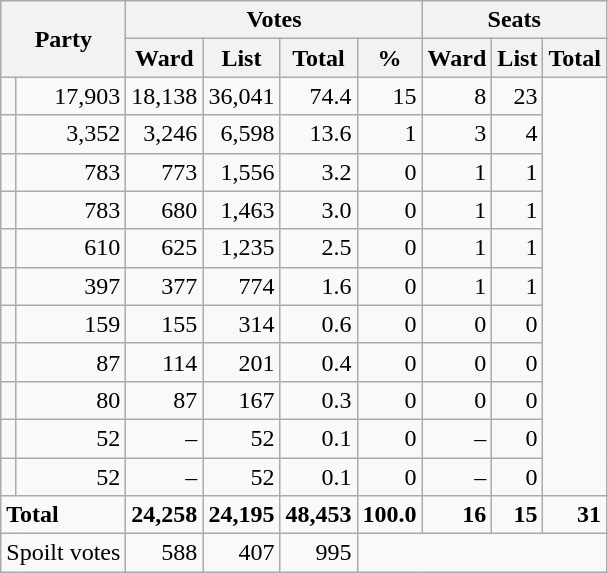<table class=wikitable style="text-align:right">
<tr>
<th rowspan="2" colspan="2">Party</th>
<th colspan="4" align="center">Votes</th>
<th colspan="3" align="center">Seats</th>
</tr>
<tr>
<th>Ward</th>
<th>List</th>
<th>Total</th>
<th>%</th>
<th>Ward</th>
<th>List</th>
<th>Total</th>
</tr>
<tr>
<td></td>
<td>17,903</td>
<td>18,138</td>
<td>36,041</td>
<td>74.4</td>
<td>15</td>
<td>8</td>
<td>23</td>
</tr>
<tr>
<td></td>
<td>3,352</td>
<td>3,246</td>
<td>6,598</td>
<td>13.6</td>
<td>1</td>
<td>3</td>
<td>4</td>
</tr>
<tr>
<td></td>
<td>783</td>
<td>773</td>
<td>1,556</td>
<td>3.2</td>
<td>0</td>
<td>1</td>
<td>1</td>
</tr>
<tr>
<td></td>
<td>783</td>
<td>680</td>
<td>1,463</td>
<td>3.0</td>
<td>0</td>
<td>1</td>
<td>1</td>
</tr>
<tr>
<td></td>
<td>610</td>
<td>625</td>
<td>1,235</td>
<td>2.5</td>
<td>0</td>
<td>1</td>
<td>1</td>
</tr>
<tr>
<td></td>
<td>397</td>
<td>377</td>
<td>774</td>
<td>1.6</td>
<td>0</td>
<td>1</td>
<td>1</td>
</tr>
<tr>
<td></td>
<td>159</td>
<td>155</td>
<td>314</td>
<td>0.6</td>
<td>0</td>
<td>0</td>
<td>0</td>
</tr>
<tr>
<td></td>
<td>87</td>
<td>114</td>
<td>201</td>
<td>0.4</td>
<td>0</td>
<td>0</td>
<td>0</td>
</tr>
<tr>
<td></td>
<td>80</td>
<td>87</td>
<td>167</td>
<td>0.3</td>
<td>0</td>
<td>0</td>
<td>0</td>
</tr>
<tr>
<td></td>
<td>52</td>
<td>–</td>
<td>52</td>
<td>0.1</td>
<td>0</td>
<td>–</td>
<td>0</td>
</tr>
<tr>
<td></td>
<td>52</td>
<td>–</td>
<td>52</td>
<td>0.1</td>
<td>0</td>
<td>–</td>
<td>0</td>
</tr>
<tr>
<td colspan="2" style="text-align:left"><strong>Total</strong></td>
<td><strong>24,258</strong></td>
<td><strong>24,195</strong></td>
<td><strong>48,453</strong></td>
<td><strong>100.0</strong></td>
<td><strong>16</strong></td>
<td><strong>15</strong></td>
<td><strong>31</strong></td>
</tr>
<tr>
<td colspan="2" style="text-align:left">Spoilt votes</td>
<td>588</td>
<td>407</td>
<td>995</td>
</tr>
</table>
